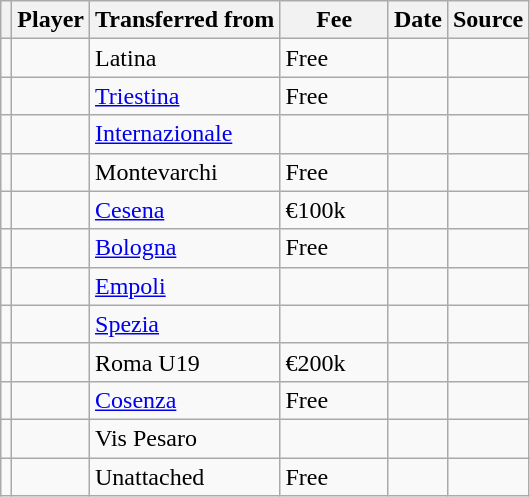<table class="wikitable plainrowheaders sortable">
<tr>
<th></th>
<th scope="col">Player</th>
<th>Transferred from</th>
<th style="width: 65px;">Fee</th>
<th scope="col">Date</th>
<th scope="col">Source</th>
</tr>
<tr>
<td align="center"></td>
<td></td>
<td> Latina</td>
<td>Free</td>
<td></td>
<td></td>
</tr>
<tr>
<td align="center"></td>
<td></td>
<td> <a href='#'>Triestina</a></td>
<td>Free</td>
<td></td>
<td></td>
</tr>
<tr>
<td align="center"></td>
<td></td>
<td> <a href='#'>Internazionale</a></td>
<td></td>
<td></td>
<td></td>
</tr>
<tr>
<td align="center"></td>
<td></td>
<td> Montevarchi</td>
<td>Free</td>
<td></td>
<td></td>
</tr>
<tr>
<td align="center"></td>
<td></td>
<td> <a href='#'>Cesena</a></td>
<td>€100k</td>
<td></td>
<td></td>
</tr>
<tr>
<td align="center"></td>
<td></td>
<td> <a href='#'>Bologna</a></td>
<td>Free</td>
<td></td>
<td></td>
</tr>
<tr>
<td align="center"></td>
<td></td>
<td> <a href='#'>Empoli</a></td>
<td></td>
<td></td>
<td></td>
</tr>
<tr>
<td align="center"></td>
<td></td>
<td> <a href='#'>Spezia</a></td>
<td></td>
<td></td>
<td></td>
</tr>
<tr>
<td align="center"></td>
<td></td>
<td> Roma U19</td>
<td>€200k</td>
<td></td>
<td></td>
</tr>
<tr>
<td align="center"></td>
<td></td>
<td> <a href='#'>Cosenza</a></td>
<td>Free</td>
<td></td>
<td></td>
</tr>
<tr>
<td align="center"></td>
<td></td>
<td> Vis Pesaro</td>
<td></td>
<td></td>
<td></td>
</tr>
<tr>
<td align="center"></td>
<td></td>
<td>Unattached</td>
<td>Free</td>
<td></td>
<td></td>
</tr>
</table>
